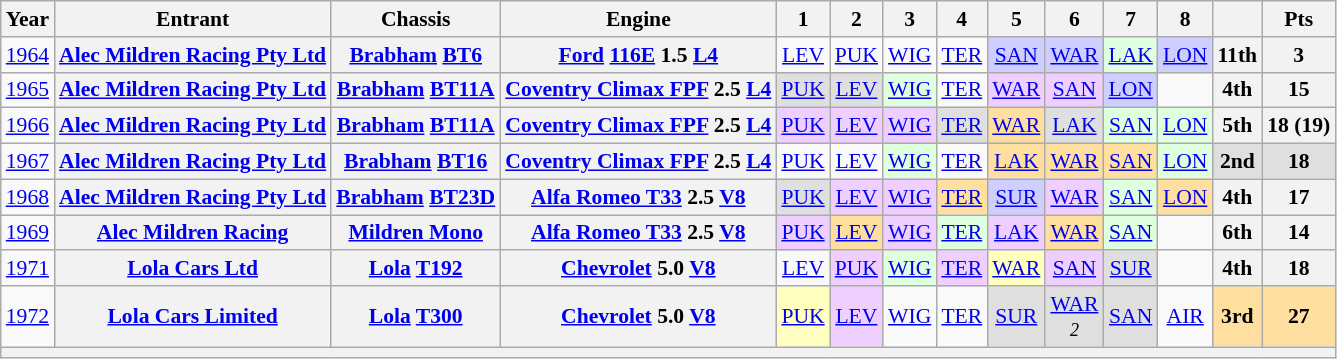<table class="wikitable" style="text-align:center; font-size:90%">
<tr>
<th>Year</th>
<th>Entrant</th>
<th>Chassis</th>
<th>Engine</th>
<th>1</th>
<th>2</th>
<th>3</th>
<th>4</th>
<th>5</th>
<th>6</th>
<th>7</th>
<th>8</th>
<th></th>
<th>Pts</th>
</tr>
<tr>
<td><a href='#'>1964</a></td>
<th><a href='#'>Alec Mildren Racing Pty Ltd</a></th>
<th><a href='#'>Brabham</a> <a href='#'>BT6</a></th>
<th><a href='#'>Ford</a> <a href='#'>116E</a> 1.5 <a href='#'>L4</a></th>
<td><a href='#'>LEV</a></td>
<td><a href='#'>PUK</a></td>
<td><a href='#'>WIG</a></td>
<td><a href='#'>TER</a></td>
<td style="background:#cfcfff;"><a href='#'>SAN</a><br></td>
<td style="background:#cfcfff;"><a href='#'>WAR</a><br></td>
<td style="background:#dfffdf;"><a href='#'>LAK</a><br></td>
<td style="background:#cfcfff;"><a href='#'>LON</a><br></td>
<th>11th</th>
<th>3</th>
</tr>
<tr>
<td><a href='#'>1965</a></td>
<th><a href='#'>Alec Mildren Racing Pty Ltd</a></th>
<th><a href='#'>Brabham</a> <a href='#'>BT11A</a></th>
<th><a href='#'>Coventry Climax FPF</a> 2.5 <a href='#'>L4</a></th>
<td style="background:#dfdfdf;"><a href='#'>PUK</a><br></td>
<td style="background:#dfdfdf;"><a href='#'>LEV</a><br></td>
<td style="background:#dfffdf;"><a href='#'>WIG</a><br></td>
<td><a href='#'>TER</a></td>
<td style="background:#efcfff;"><a href='#'>WAR</a><br></td>
<td style="background:#efcfff;"><a href='#'>SAN</a><br></td>
<td style="background:#cfcfff;"><a href='#'>LON</a><br></td>
<td></td>
<th>4th</th>
<th>15</th>
</tr>
<tr>
<td><a href='#'>1966</a></td>
<th><a href='#'>Alec Mildren Racing Pty Ltd</a></th>
<th><a href='#'>Brabham</a> <a href='#'>BT11A</a></th>
<th><a href='#'>Coventry Climax FPF</a> 2.5 <a href='#'>L4</a></th>
<td style="background:#efcfff;"><a href='#'>PUK</a><br></td>
<td style="background:#efcfff;"><a href='#'>LEV</a><br></td>
<td style="background:#efcfff;"><a href='#'>WIG</a><br></td>
<td style="background:#dfdfdf;"><a href='#'>TER</a><br></td>
<td style="background:#ffdf9f;"><a href='#'>WAR</a><br></td>
<td style="background:#dfdfdf;"><a href='#'>LAK</a><br></td>
<td style="background:#dfffdf;"><a href='#'>SAN</a><br></td>
<td style="background:#dfffdf;"><a href='#'>LON</a><br></td>
<th>5th</th>
<th>18 (19)</th>
</tr>
<tr>
<td><a href='#'>1967</a></td>
<th><a href='#'>Alec Mildren Racing Pty Ltd</a></th>
<th><a href='#'>Brabham</a> <a href='#'>BT16</a></th>
<th><a href='#'>Coventry Climax FPF</a> 2.5 <a href='#'>L4</a></th>
<td><a href='#'>PUK</a><br></td>
<td><a href='#'>LEV</a></td>
<td style="background:#dfffdf;"><a href='#'>WIG</a><br></td>
<td><a href='#'>TER</a></td>
<td style="background:#ffdf9f;"><a href='#'>LAK</a><br></td>
<td style="background:#ffdf9f;"><a href='#'>WAR</a><br></td>
<td style="background:#ffdf9f;"><a href='#'>SAN</a><br></td>
<td style="background:#dfffdf;"><a href='#'>LON</a><br></td>
<th style="background:#dfdfdf;">2nd</th>
<th style="background:#dfdfdf;">18</th>
</tr>
<tr>
<td><a href='#'>1968</a></td>
<th><a href='#'>Alec Mildren Racing Pty Ltd</a></th>
<th><a href='#'>Brabham</a> <a href='#'>BT23D</a></th>
<th><a href='#'>Alfa Romeo T33</a> 2.5 <a href='#'>V8</a></th>
<td style="background:#dfdfdf;"><a href='#'>PUK</a><br></td>
<td style="background:#efcfff;"><a href='#'>LEV</a><br></td>
<td style="background:#efcfff;"><a href='#'>WIG</a><br></td>
<td style="background:#ffdf9f;"><a href='#'>TER</a><br></td>
<td style="background:#cfcfff;"><a href='#'>SUR</a><br></td>
<td style="background:#efcfff;"><a href='#'>WAR</a><br></td>
<td style="background:#dfffdf;"><a href='#'>SAN</a><br></td>
<td style="background:#ffdf9f;"><a href='#'>LON</a><br></td>
<th>4th</th>
<th>17</th>
</tr>
<tr>
<td><a href='#'>1969</a></td>
<th><a href='#'>Alec Mildren Racing</a></th>
<th><a href='#'>Mildren Mono</a></th>
<th><a href='#'>Alfa Romeo T33</a> 2.5 <a href='#'>V8</a></th>
<td style="background:#efcfff;"><a href='#'>PUK</a><br></td>
<td style="background:#ffdf9f;"><a href='#'>LEV</a><br></td>
<td style="background:#efcfff;"><a href='#'>WIG</a><br></td>
<td style="background:#dfffdf;"><a href='#'>TER</a><br></td>
<td style="background:#efcfff;"><a href='#'>LAK</a><br></td>
<td style="background:#ffdf9f;"><a href='#'>WAR</a><br></td>
<td style="background:#dfffdf;"><a href='#'>SAN</a><br></td>
<td></td>
<th>6th</th>
<th>14</th>
</tr>
<tr>
<td><a href='#'>1971</a></td>
<th><a href='#'>Lola Cars Ltd</a></th>
<th><a href='#'>Lola</a> <a href='#'>T192</a></th>
<th><a href='#'>Chevrolet</a> 5.0 <a href='#'>V8</a></th>
<td><a href='#'>LEV</a></td>
<td style="background:#efcfff;"><a href='#'>PUK</a><br></td>
<td style="background:#dfffdf;"><a href='#'>WIG</a><br></td>
<td style="background:#efcfff;"><a href='#'>TER</a><br></td>
<td style="background:#ffffbf;"><a href='#'>WAR</a><br></td>
<td style="background:#efcfff;"><a href='#'>SAN</a><br></td>
<td style="background:#dfdfdf;"><a href='#'>SUR</a><br></td>
<td></td>
<th>4th</th>
<th>18</th>
</tr>
<tr>
<td><a href='#'>1972</a></td>
<th><a href='#'>Lola Cars Limited</a></th>
<th><a href='#'>Lola</a> <a href='#'>T300</a></th>
<th><a href='#'>Chevrolet</a> 5.0 <a href='#'>V8</a></th>
<td style="background:#ffffbf;"><a href='#'>PUK</a><br></td>
<td style="background:#efcfff;"><a href='#'>LEV</a><br></td>
<td><a href='#'>WIG</a></td>
<td><a href='#'>TER</a></td>
<td style="background:#dfdfdf;"><a href='#'>SUR</a><br></td>
<td style="background:#dfdfdf;"><a href='#'>WAR</a><br><small><em>2</em></small></td>
<td style="background:#dfdfdf;"><a href='#'>SAN</a><br></td>
<td><a href='#'>AIR</a></td>
<th style="background:#ffdf9f;">3rd</th>
<th style="background:#ffdf9f;">27</th>
</tr>
<tr>
<th colspan="14"></th>
</tr>
</table>
